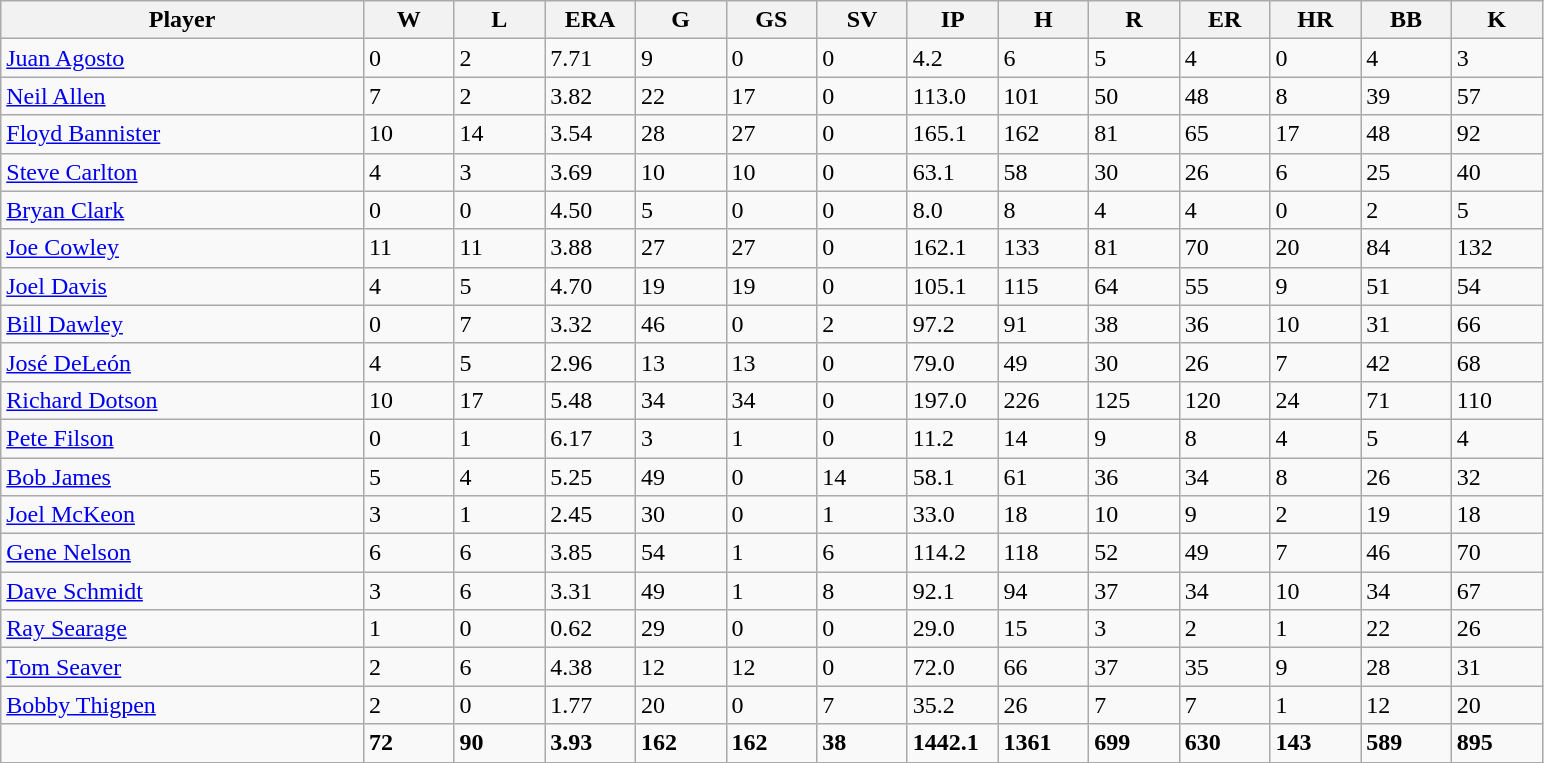<table class="wikitable sortable">
<tr>
<th bgcolor="#DDDDFF" width="20%">Player</th>
<th bgcolor="#DDDDFF" width="5%">W</th>
<th bgcolor="#DDDDFF" width="5%">L</th>
<th bgcolor="#DDDDFF" width="5%">ERA</th>
<th bgcolor="#DDDDFF" width="5%">G</th>
<th bgcolor="#DDDDFF" width="5%">GS</th>
<th bgcolor="#DDDDFF" width="5%">SV</th>
<th bgcolor="#DDDDFF" width="5%">IP</th>
<th bgcolor="#DDDDFF" width="5%">H</th>
<th bgcolor="#DDDDFF" width="5%">R</th>
<th bgcolor="#DDDDFF" width="5%">ER</th>
<th bgcolor="#DDDDFF" width="5%">HR</th>
<th bgcolor="#DDDDFF" width="5%">BB</th>
<th bgcolor="#DDDDFF" width="5%">K</th>
</tr>
<tr>
<td><a href='#'>Juan Agosto</a></td>
<td>0</td>
<td>2</td>
<td>7.71</td>
<td>9</td>
<td>0</td>
<td>0</td>
<td>4.2</td>
<td>6</td>
<td>5</td>
<td>4</td>
<td>0</td>
<td>4</td>
<td>3</td>
</tr>
<tr>
<td><a href='#'>Neil Allen</a></td>
<td>7</td>
<td>2</td>
<td>3.82</td>
<td>22</td>
<td>17</td>
<td>0</td>
<td>113.0</td>
<td>101</td>
<td>50</td>
<td>48</td>
<td>8</td>
<td>39</td>
<td>57</td>
</tr>
<tr>
<td><a href='#'>Floyd Bannister</a></td>
<td>10</td>
<td>14</td>
<td>3.54</td>
<td>28</td>
<td>27</td>
<td>0</td>
<td>165.1</td>
<td>162</td>
<td>81</td>
<td>65</td>
<td>17</td>
<td>48</td>
<td>92</td>
</tr>
<tr>
<td><a href='#'>Steve Carlton</a></td>
<td>4</td>
<td>3</td>
<td>3.69</td>
<td>10</td>
<td>10</td>
<td>0</td>
<td>63.1</td>
<td>58</td>
<td>30</td>
<td>26</td>
<td>6</td>
<td>25</td>
<td>40</td>
</tr>
<tr>
<td><a href='#'>Bryan Clark</a></td>
<td>0</td>
<td>0</td>
<td>4.50</td>
<td>5</td>
<td>0</td>
<td>0</td>
<td>8.0</td>
<td>8</td>
<td>4</td>
<td>4</td>
<td>0</td>
<td>2</td>
<td>5</td>
</tr>
<tr>
<td><a href='#'>Joe Cowley</a></td>
<td>11</td>
<td>11</td>
<td>3.88</td>
<td>27</td>
<td>27</td>
<td>0</td>
<td>162.1</td>
<td>133</td>
<td>81</td>
<td>70</td>
<td>20</td>
<td>84</td>
<td>132</td>
</tr>
<tr>
<td><a href='#'>Joel Davis</a></td>
<td>4</td>
<td>5</td>
<td>4.70</td>
<td>19</td>
<td>19</td>
<td>0</td>
<td>105.1</td>
<td>115</td>
<td>64</td>
<td>55</td>
<td>9</td>
<td>51</td>
<td>54</td>
</tr>
<tr>
<td><a href='#'>Bill Dawley</a></td>
<td>0</td>
<td>7</td>
<td>3.32</td>
<td>46</td>
<td>0</td>
<td>2</td>
<td>97.2</td>
<td>91</td>
<td>38</td>
<td>36</td>
<td>10</td>
<td>31</td>
<td>66</td>
</tr>
<tr>
<td><a href='#'>José DeLeón</a></td>
<td>4</td>
<td>5</td>
<td>2.96</td>
<td>13</td>
<td>13</td>
<td>0</td>
<td>79.0</td>
<td>49</td>
<td>30</td>
<td>26</td>
<td>7</td>
<td>42</td>
<td>68</td>
</tr>
<tr>
<td><a href='#'>Richard Dotson</a></td>
<td>10</td>
<td>17</td>
<td>5.48</td>
<td>34</td>
<td>34</td>
<td>0</td>
<td>197.0</td>
<td>226</td>
<td>125</td>
<td>120</td>
<td>24</td>
<td>71</td>
<td>110</td>
</tr>
<tr>
<td><a href='#'>Pete Filson</a></td>
<td>0</td>
<td>1</td>
<td>6.17</td>
<td>3</td>
<td>1</td>
<td>0</td>
<td>11.2</td>
<td>14</td>
<td>9</td>
<td>8</td>
<td>4</td>
<td>5</td>
<td>4</td>
</tr>
<tr>
<td><a href='#'>Bob James</a></td>
<td>5</td>
<td>4</td>
<td>5.25</td>
<td>49</td>
<td>0</td>
<td>14</td>
<td>58.1</td>
<td>61</td>
<td>36</td>
<td>34</td>
<td>8</td>
<td>26</td>
<td>32</td>
</tr>
<tr>
<td><a href='#'>Joel McKeon</a></td>
<td>3</td>
<td>1</td>
<td>2.45</td>
<td>30</td>
<td>0</td>
<td>1</td>
<td>33.0</td>
<td>18</td>
<td>10</td>
<td>9</td>
<td>2</td>
<td>19</td>
<td>18</td>
</tr>
<tr>
<td><a href='#'>Gene Nelson</a></td>
<td>6</td>
<td>6</td>
<td>3.85</td>
<td>54</td>
<td>1</td>
<td>6</td>
<td>114.2</td>
<td>118</td>
<td>52</td>
<td>49</td>
<td>7</td>
<td>46</td>
<td>70</td>
</tr>
<tr>
<td><a href='#'>Dave Schmidt</a></td>
<td>3</td>
<td>6</td>
<td>3.31</td>
<td>49</td>
<td>1</td>
<td>8</td>
<td>92.1</td>
<td>94</td>
<td>37</td>
<td>34</td>
<td>10</td>
<td>34</td>
<td>67</td>
</tr>
<tr>
<td><a href='#'>Ray Searage</a></td>
<td>1</td>
<td>0</td>
<td>0.62</td>
<td>29</td>
<td>0</td>
<td>0</td>
<td>29.0</td>
<td>15</td>
<td>3</td>
<td>2</td>
<td>1</td>
<td>22</td>
<td>26</td>
</tr>
<tr>
<td><a href='#'>Tom Seaver</a></td>
<td>2</td>
<td>6</td>
<td>4.38</td>
<td>12</td>
<td>12</td>
<td>0</td>
<td>72.0</td>
<td>66</td>
<td>37</td>
<td>35</td>
<td>9</td>
<td>28</td>
<td>31</td>
</tr>
<tr>
<td><a href='#'>Bobby Thigpen</a></td>
<td>2</td>
<td>0</td>
<td>1.77</td>
<td>20</td>
<td>0</td>
<td>7</td>
<td>35.2</td>
<td>26</td>
<td>7</td>
<td>7</td>
<td>1</td>
<td>12</td>
<td>20</td>
</tr>
<tr class="sortbottom">
<td></td>
<td><strong>72</strong></td>
<td><strong>90</strong></td>
<td><strong>3.93</strong></td>
<td><strong>162</strong></td>
<td><strong>162</strong></td>
<td><strong>38</strong></td>
<td><strong>1442.1</strong></td>
<td><strong>1361</strong></td>
<td><strong>699</strong></td>
<td><strong>630</strong></td>
<td><strong>143</strong></td>
<td><strong>589</strong></td>
<td><strong>895</strong></td>
</tr>
</table>
